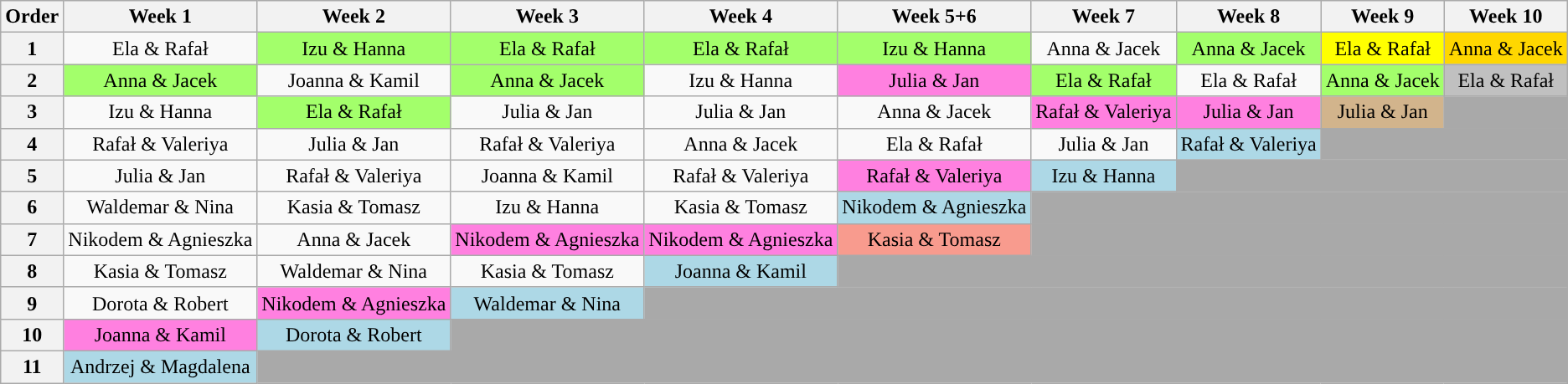<table class="wikitable" style="font-size:100%; text-align:center">
<tr>
<th>Order</th>
<th>Week 1</th>
<th>Week 2</th>
<th>Week 3</th>
<th>Week 4</th>
<th>Week 5+6</th>
<th>Week 7</th>
<th>Week 8</th>
<th>Week 9</th>
<th>Week 10</th>
</tr>
<tr>
<th>1</th>
<td>Ela & Rafał</td>
<td style="background:#A3FF6B;">Izu & Hanna</td>
<td style="background:#A3FF6B;">Ela & Rafał</td>
<td style="background:#A3FF6B;">Ela & Rafał</td>
<td style="background:#A3FF6B;">Izu & Hanna</td>
<td>Anna & Jacek</td>
<td style="background:#A3FF6B;">Anna & Jacek</td>
<td style="background:yellow">Ela & Rafał</td>
<td style="background:gold">Anna & Jacek</td>
</tr>
<tr>
<th>2</th>
<td style="background:#A3FF6B;">Anna & Jacek</td>
<td>Joanna & Kamil</td>
<td style="background:#A3FF6B;">Anna & Jacek</td>
<td>Izu & Hanna</td>
<td style="background:#FF80E0;">Julia & Jan</td>
<td style="background:#A3FF6B;">Ela & Rafał</td>
<td>Ela & Rafał</td>
<td style="background:#A3FF6B;">Anna & Jacek</td>
<td style="background:silver">Ela & Rafał</td>
</tr>
<tr>
<th>3</th>
<td>Izu & Hanna</td>
<td style="background:#A3FF6B;">Ela & Rafał</td>
<td>Julia & Jan</td>
<td>Julia & Jan</td>
<td>Anna & Jacek</td>
<td style="background:#FF80E0;">Rafał & Valeriya</td>
<td style="background:#FF80E0;">Julia & Jan</td>
<td style="background:tan;">Julia & Jan</td>
<td style="background:darkgray" colspan="1"></td>
</tr>
<tr>
<th>4</th>
<td>Rafał & Valeriya</td>
<td>Julia & Jan</td>
<td>Rafał & Valeriya</td>
<td>Anna & Jacek</td>
<td>Ela & Rafał</td>
<td>Julia & Jan</td>
<td style="background:lightblue;">Rafał & Valeriya</td>
<td style="background:darkgray" colspan="2"></td>
</tr>
<tr>
<th>5</th>
<td>Julia & Jan</td>
<td>Rafał & Valeriya</td>
<td>Joanna & Kamil</td>
<td>Rafał & Valeriya</td>
<td style="background:#FF80E0;">Rafał & Valeriya</td>
<td style="background:lightblue;">Izu & Hanna</td>
<td style="background:darkgray" colspan="3"></td>
</tr>
<tr>
<th>6</th>
<td>Waldemar & Nina</td>
<td>Kasia & Tomasz</td>
<td>Izu & Hanna</td>
<td>Kasia & Tomasz</td>
<td style="background:lightblue;">Nikodem & Agnieszka</td>
<td style="background:darkgray" colspan="4"></td>
</tr>
<tr>
<th>7</th>
<td>Nikodem & Agnieszka</td>
<td>Anna & Jacek</td>
<td style="background:#FF80E0;">Nikodem & Agnieszka</td>
<td style="background:#FF80E0;">Nikodem & Agnieszka</td>
<td style="background:#F89B8E;">Kasia & Tomasz</td>
<td style="background:darkgray" colspan="4"></td>
</tr>
<tr>
<th>8</th>
<td>Kasia & Tomasz</td>
<td>Waldemar & Nina</td>
<td>Kasia & Tomasz</td>
<td style="background:lightblue">Joanna & Kamil</td>
<td style="background:darkgray" colspan="5"></td>
</tr>
<tr>
<th>9</th>
<td>Dorota & Robert</td>
<td style="background:#FF80E0;">Nikodem & Agnieszka</td>
<td style="background:lightblue">Waldemar & Nina</td>
<td style="background:darkgray" colspan="6"></td>
</tr>
<tr>
<th>10</th>
<td style="background:#FF80E0;">Joanna & Kamil</td>
<td style="background:lightblue">Dorota & Robert</td>
<td style="background:darkgray" colspan="7"></td>
</tr>
<tr>
<th>11</th>
<td style="background:lightblue">Andrzej & Magdalena</td>
<td style="background:darkgray" colspan="8"></td>
</tr>
</table>
